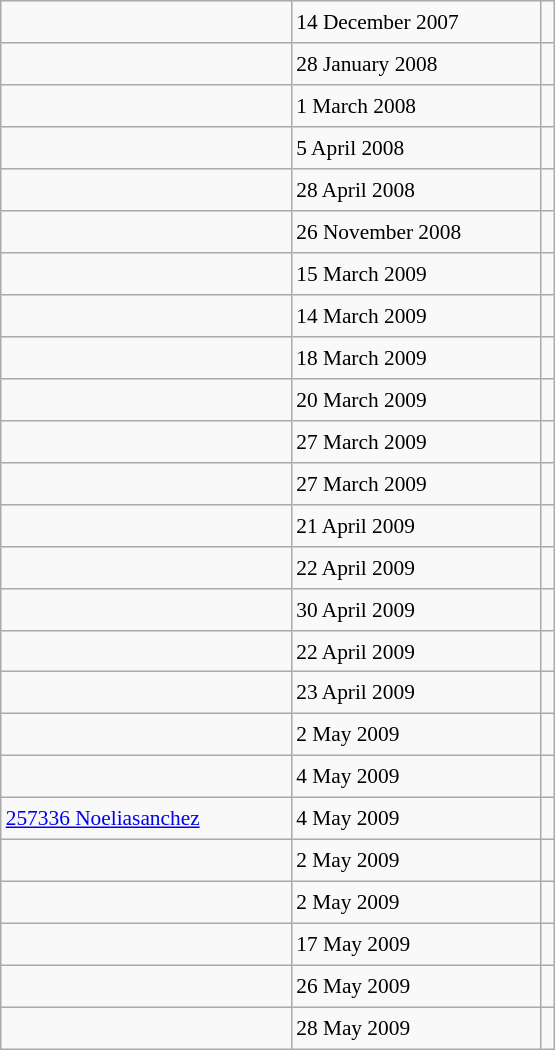<table class="wikitable" style="font-size: 89%; float: left; width: 26em; margin-right: 1em; height: 700px">
<tr>
<td></td>
<td>14 December 2007</td>
<td></td>
</tr>
<tr>
<td></td>
<td>28 January 2008</td>
<td></td>
</tr>
<tr>
<td></td>
<td>1 March 2008</td>
<td></td>
</tr>
<tr>
<td></td>
<td>5 April 2008</td>
<td></td>
</tr>
<tr>
<td></td>
<td>28 April 2008</td>
<td></td>
</tr>
<tr>
<td></td>
<td>26 November 2008</td>
<td></td>
</tr>
<tr>
<td></td>
<td>15 March 2009</td>
<td></td>
</tr>
<tr>
<td></td>
<td>14 March 2009</td>
<td></td>
</tr>
<tr>
<td></td>
<td>18 March 2009</td>
<td></td>
</tr>
<tr>
<td></td>
<td>20 March 2009</td>
<td></td>
</tr>
<tr>
<td></td>
<td>27 March 2009</td>
<td></td>
</tr>
<tr>
<td></td>
<td>27 March 2009</td>
<td></td>
</tr>
<tr>
<td></td>
<td>21 April 2009</td>
<td></td>
</tr>
<tr>
<td></td>
<td>22 April 2009</td>
<td></td>
</tr>
<tr>
<td></td>
<td>30 April 2009</td>
<td></td>
</tr>
<tr>
<td></td>
<td>22 April 2009</td>
<td></td>
</tr>
<tr>
<td></td>
<td>23 April 2009</td>
<td></td>
</tr>
<tr>
<td></td>
<td>2 May 2009</td>
<td></td>
</tr>
<tr>
<td></td>
<td>4 May 2009</td>
<td></td>
</tr>
<tr>
<td><a href='#'>257336 Noeliasanchez</a></td>
<td>4 May 2009</td>
<td></td>
</tr>
<tr>
<td></td>
<td>2 May 2009</td>
<td></td>
</tr>
<tr>
<td></td>
<td>2 May 2009</td>
<td></td>
</tr>
<tr>
<td></td>
<td>17 May 2009</td>
<td></td>
</tr>
<tr>
<td></td>
<td>26 May 2009</td>
<td></td>
</tr>
<tr>
<td></td>
<td>28 May 2009</td>
<td></td>
</tr>
</table>
